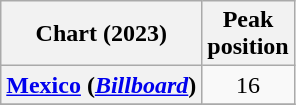<table class="wikitable sortable plainrowheaders" style="text-align:center">
<tr>
<th scope="col">Chart (2023)</th>
<th scope="col">Peak<br>position</th>
</tr>
<tr>
<th scope="row"><a href='#'>Mexico</a> (<em><a href='#'>Billboard</a></em>)</th>
<td>16</td>
</tr>
<tr>
</tr>
</table>
